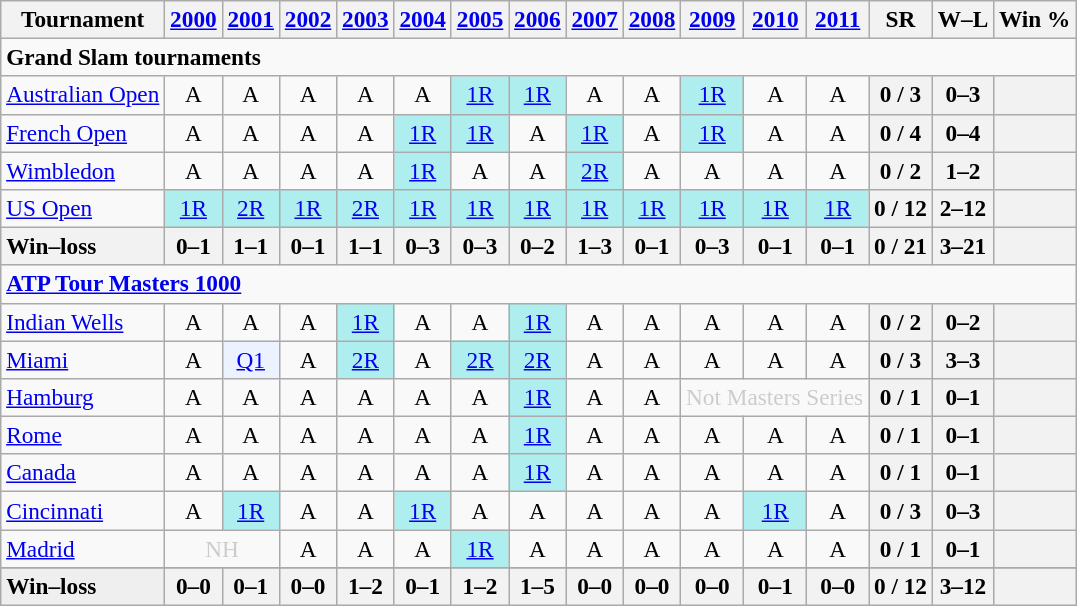<table class=wikitable style=text-align:center;font-size:97%>
<tr>
<th>Tournament</th>
<th><a href='#'>2000</a></th>
<th><a href='#'>2001</a></th>
<th><a href='#'>2002</a></th>
<th><a href='#'>2003</a></th>
<th><a href='#'>2004</a></th>
<th><a href='#'>2005</a></th>
<th><a href='#'>2006</a></th>
<th><a href='#'>2007</a></th>
<th><a href='#'>2008</a></th>
<th><a href='#'>2009</a></th>
<th><a href='#'>2010</a></th>
<th><a href='#'>2011</a></th>
<th>SR</th>
<th>W–L</th>
<th>Win %</th>
</tr>
<tr>
<td colspan=20 align=left><strong>Grand Slam tournaments</strong></td>
</tr>
<tr>
<td align=left><a href='#'>Australian Open</a></td>
<td>A</td>
<td>A</td>
<td>A</td>
<td>A</td>
<td>A</td>
<td bgcolor=afeeee><a href='#'>1R</a></td>
<td bgcolor=afeeee><a href='#'>1R</a></td>
<td>A</td>
<td>A</td>
<td bgcolor=afeeee><a href='#'>1R</a></td>
<td>A</td>
<td>A</td>
<th>0 / 3</th>
<th>0–3</th>
<th></th>
</tr>
<tr>
<td align=left><a href='#'>French Open</a></td>
<td>A</td>
<td>A</td>
<td>A</td>
<td>A</td>
<td bgcolor=afeeee><a href='#'>1R</a></td>
<td bgcolor=afeeee><a href='#'>1R</a></td>
<td>A</td>
<td bgcolor=afeeee><a href='#'>1R</a></td>
<td>A</td>
<td bgcolor=afeeee><a href='#'>1R</a></td>
<td>A</td>
<td>A</td>
<th>0 / 4</th>
<th>0–4</th>
<th></th>
</tr>
<tr>
<td align=left><a href='#'>Wimbledon</a></td>
<td>A</td>
<td>A</td>
<td>A</td>
<td>A</td>
<td bgcolor=afeeee><a href='#'>1R</a></td>
<td>A</td>
<td>A</td>
<td bgcolor=afeeee><a href='#'>2R</a></td>
<td>A</td>
<td>A</td>
<td>A</td>
<td>A</td>
<th>0 / 2</th>
<th>1–2</th>
<th></th>
</tr>
<tr>
<td align=left><a href='#'>US Open</a></td>
<td bgcolor=afeeee><a href='#'>1R</a></td>
<td bgcolor=afeeee><a href='#'>2R</a></td>
<td bgcolor=afeeee><a href='#'>1R</a></td>
<td bgcolor=afeeee><a href='#'>2R</a></td>
<td bgcolor=afeeee><a href='#'>1R</a></td>
<td bgcolor=afeeee><a href='#'>1R</a></td>
<td bgcolor=afeeee><a href='#'>1R</a></td>
<td bgcolor=afeeee><a href='#'>1R</a></td>
<td bgcolor=afeeee><a href='#'>1R</a></td>
<td bgcolor=afeeee><a href='#'>1R</a></td>
<td bgcolor=afeeee><a href='#'>1R</a></td>
<td bgcolor=afeeee><a href='#'>1R</a></td>
<th>0 / 12</th>
<th>2–12</th>
<th></th>
</tr>
<tr>
<th style=text-align:left>Win–loss</th>
<th>0–1</th>
<th>1–1</th>
<th>0–1</th>
<th>1–1</th>
<th>0–3</th>
<th>0–3</th>
<th>0–2</th>
<th>1–3</th>
<th>0–1</th>
<th>0–3</th>
<th>0–1</th>
<th>0–1</th>
<th>0 / 21</th>
<th>3–21</th>
<th></th>
</tr>
<tr>
<td colspan=25 style=text-align:left><strong><a href='#'>ATP Tour Masters 1000</a></strong></td>
</tr>
<tr>
<td align=left><a href='#'>Indian Wells</a></td>
<td>A</td>
<td>A</td>
<td>A</td>
<td bgcolor=afeeee><a href='#'>1R</a></td>
<td>A</td>
<td>A</td>
<td bgcolor=afeeee><a href='#'>1R</a></td>
<td>A</td>
<td>A</td>
<td>A</td>
<td>A</td>
<td>A</td>
<th>0 / 2</th>
<th>0–2</th>
<th></th>
</tr>
<tr>
<td align=left><a href='#'>Miami</a></td>
<td>A</td>
<td bgcolor=ecf2ff><a href='#'>Q1</a></td>
<td>A</td>
<td bgcolor=afeeee><a href='#'>2R</a></td>
<td>A</td>
<td bgcolor=afeeee><a href='#'>2R</a></td>
<td bgcolor=afeeee><a href='#'>2R</a></td>
<td>A</td>
<td>A</td>
<td>A</td>
<td>A</td>
<td>A</td>
<th>0 / 3</th>
<th>3–3</th>
<th></th>
</tr>
<tr>
<td align=left><a href='#'>Hamburg</a></td>
<td>A</td>
<td>A</td>
<td>A</td>
<td>A</td>
<td>A</td>
<td>A</td>
<td bgcolor=afeeee><a href='#'>1R</a></td>
<td>A</td>
<td>A</td>
<td colspan=3 style=color:#cccccc>Not Masters Series</td>
<th>0 / 1</th>
<th>0–1</th>
<th></th>
</tr>
<tr>
<td align=left><a href='#'>Rome</a></td>
<td>A</td>
<td>A</td>
<td>A</td>
<td>A</td>
<td>A</td>
<td>A</td>
<td bgcolor=afeeee><a href='#'>1R</a></td>
<td>A</td>
<td>A</td>
<td>A</td>
<td>A</td>
<td>A</td>
<th>0 / 1</th>
<th>0–1</th>
<th></th>
</tr>
<tr>
<td align=left><a href='#'>Canada</a></td>
<td>A</td>
<td>A</td>
<td>A</td>
<td>A</td>
<td>A</td>
<td>A</td>
<td bgcolor=afeeee><a href='#'>1R</a></td>
<td>A</td>
<td>A</td>
<td>A</td>
<td>A</td>
<td>A</td>
<th>0 / 1</th>
<th>0–1</th>
<th></th>
</tr>
<tr>
<td align=left><a href='#'>Cincinnati</a></td>
<td>A</td>
<td bgcolor=afeeee><a href='#'>1R</a></td>
<td>A</td>
<td>A</td>
<td bgcolor=afeeee><a href='#'>1R</a></td>
<td>A</td>
<td>A</td>
<td>A</td>
<td>A</td>
<td>A</td>
<td bgcolor=afeeee><a href='#'>1R</a></td>
<td>A</td>
<th>0 / 3</th>
<th>0–3</th>
<th></th>
</tr>
<tr>
<td align=left><a href='#'>Madrid</a></td>
<td colspan=2 style=color:#cccccc>NH</td>
<td>A</td>
<td>A</td>
<td>A</td>
<td bgcolor=afeeee><a href='#'>1R</a></td>
<td>A</td>
<td>A</td>
<td>A</td>
<td>A</td>
<td>A</td>
<td>A</td>
<th>0 / 1</th>
<th>0–1</th>
<th></th>
</tr>
<tr>
</tr>
<tr style=font-weight:bold;background:#efefef>
<td style=text-align:left>Win–loss</td>
<th>0–0</th>
<th>0–1</th>
<th>0–0</th>
<th>1–2</th>
<th>0–1</th>
<th>1–2</th>
<th>1–5</th>
<th>0–0</th>
<th>0–0</th>
<th>0–0</th>
<th>0–1</th>
<th>0–0</th>
<th>0 / 12</th>
<th>3–12</th>
<th></th>
</tr>
</table>
